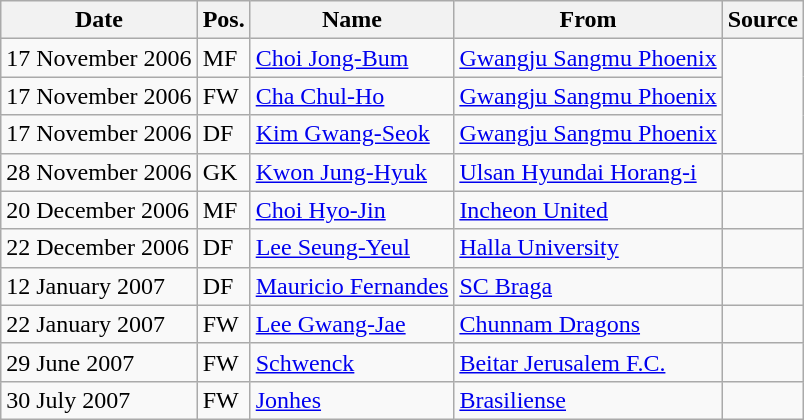<table class="wikitable">
<tr>
<th>Date</th>
<th>Pos.</th>
<th>Name</th>
<th>From</th>
<th>Source</th>
</tr>
<tr>
<td>17 November 2006</td>
<td>MF</td>
<td> <a href='#'>Choi Jong-Bum</a></td>
<td> <a href='#'>Gwangju Sangmu Phoenix</a></td>
<td rowspan=3> </td>
</tr>
<tr>
<td>17 November 2006</td>
<td>FW</td>
<td> <a href='#'>Cha Chul-Ho</a></td>
<td> <a href='#'>Gwangju Sangmu Phoenix</a></td>
</tr>
<tr>
<td>17 November 2006</td>
<td>DF</td>
<td> <a href='#'>Kim Gwang-Seok</a></td>
<td> <a href='#'>Gwangju Sangmu Phoenix</a></td>
</tr>
<tr>
<td>28 November 2006</td>
<td>GK</td>
<td> <a href='#'>Kwon Jung-Hyuk</a></td>
<td> <a href='#'>Ulsan Hyundai Horang-i</a></td>
<td> </td>
</tr>
<tr>
<td>20 December 2006</td>
<td>MF</td>
<td> <a href='#'>Choi Hyo-Jin</a></td>
<td> <a href='#'>Incheon United</a></td>
<td> </td>
</tr>
<tr>
<td>22 December 2006</td>
<td>DF</td>
<td> <a href='#'>Lee Seung-Yeul</a></td>
<td> <a href='#'>Halla University</a></td>
<td> </td>
</tr>
<tr>
<td>12 January 2007</td>
<td>DF</td>
<td> <a href='#'>Mauricio Fernandes</a></td>
<td> <a href='#'>SC Braga</a></td>
<td> </td>
</tr>
<tr>
<td>22 January 2007</td>
<td>FW</td>
<td> <a href='#'>Lee Gwang-Jae</a></td>
<td> <a href='#'>Chunnam Dragons</a></td>
<td> </td>
</tr>
<tr>
<td>29 June 2007</td>
<td>FW</td>
<td> <a href='#'>Schwenck</a></td>
<td> <a href='#'>Beitar Jerusalem F.C.</a></td>
<td> </td>
</tr>
<tr>
<td>30 July 2007</td>
<td>FW</td>
<td> <a href='#'>Jonhes</a></td>
<td> <a href='#'>Brasiliense</a></td>
<td> </td>
</tr>
</table>
